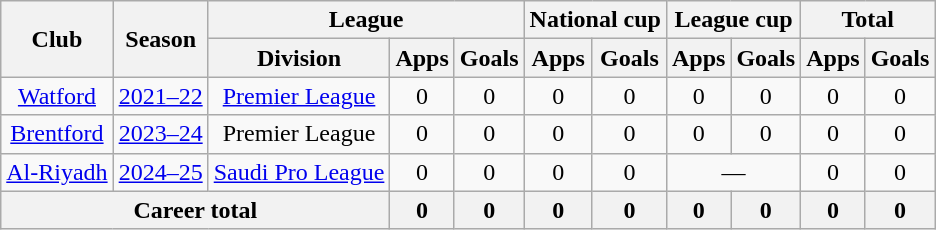<table class="wikitable" style="text-align:center">
<tr>
<th rowspan="2">Club</th>
<th rowspan="2">Season</th>
<th colspan="3">League</th>
<th colspan="2">National cup</th>
<th colspan="2">League cup</th>
<th colspan="2">Total</th>
</tr>
<tr>
<th>Division</th>
<th>Apps</th>
<th>Goals</th>
<th>Apps</th>
<th>Goals</th>
<th>Apps</th>
<th>Goals</th>
<th>Apps</th>
<th>Goals</th>
</tr>
<tr>
<td><a href='#'>Watford</a></td>
<td><a href='#'>2021–22</a></td>
<td><a href='#'>Premier League</a></td>
<td>0</td>
<td>0</td>
<td>0</td>
<td>0</td>
<td>0</td>
<td>0</td>
<td>0</td>
<td>0</td>
</tr>
<tr>
<td><a href='#'>Brentford</a></td>
<td><a href='#'>2023–24</a></td>
<td>Premier League</td>
<td>0</td>
<td>0</td>
<td>0</td>
<td>0</td>
<td>0</td>
<td>0</td>
<td>0</td>
<td>0</td>
</tr>
<tr>
<td><a href='#'>Al-Riyadh</a></td>
<td><a href='#'>2024–25</a></td>
<td><a href='#'>Saudi Pro League</a></td>
<td>0</td>
<td>0</td>
<td>0</td>
<td>0</td>
<td colspan="2">―</td>
<td>0</td>
<td>0</td>
</tr>
<tr>
<th colspan="3">Career total</th>
<th>0</th>
<th>0</th>
<th>0</th>
<th>0</th>
<th>0</th>
<th>0</th>
<th>0</th>
<th>0</th>
</tr>
</table>
